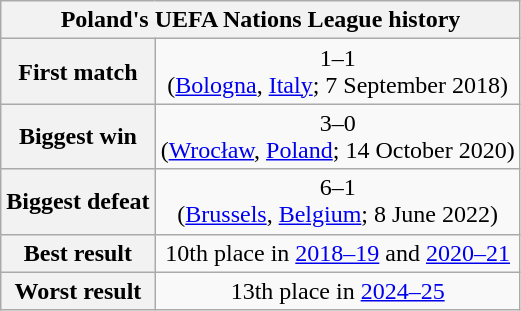<table class="wikitable" style="text-align: center">
<tr>
<th colspan=11>Poland's UEFA Nations League history</th>
</tr>
<tr>
<th>First match</th>
<td> 1–1 <br>(<a href='#'>Bologna</a>, <a href='#'>Italy</a>; 7 September 2018)</td>
</tr>
<tr>
<th>Biggest win</th>
<td> 3–0 <br>(<a href='#'>Wrocław</a>, <a href='#'>Poland</a>; 14 October 2020)</td>
</tr>
<tr>
<th>Biggest defeat</th>
<td> 6–1 <br>(<a href='#'>Brussels</a>, <a href='#'>Belgium</a>; 8 June 2022)</td>
</tr>
<tr>
<th>Best result</th>
<td>10th place in <a href='#'>2018–19</a> and <a href='#'>2020–21</a></td>
</tr>
<tr>
<th>Worst result</th>
<td>13th place in <a href='#'>2024–25</a></td>
</tr>
</table>
